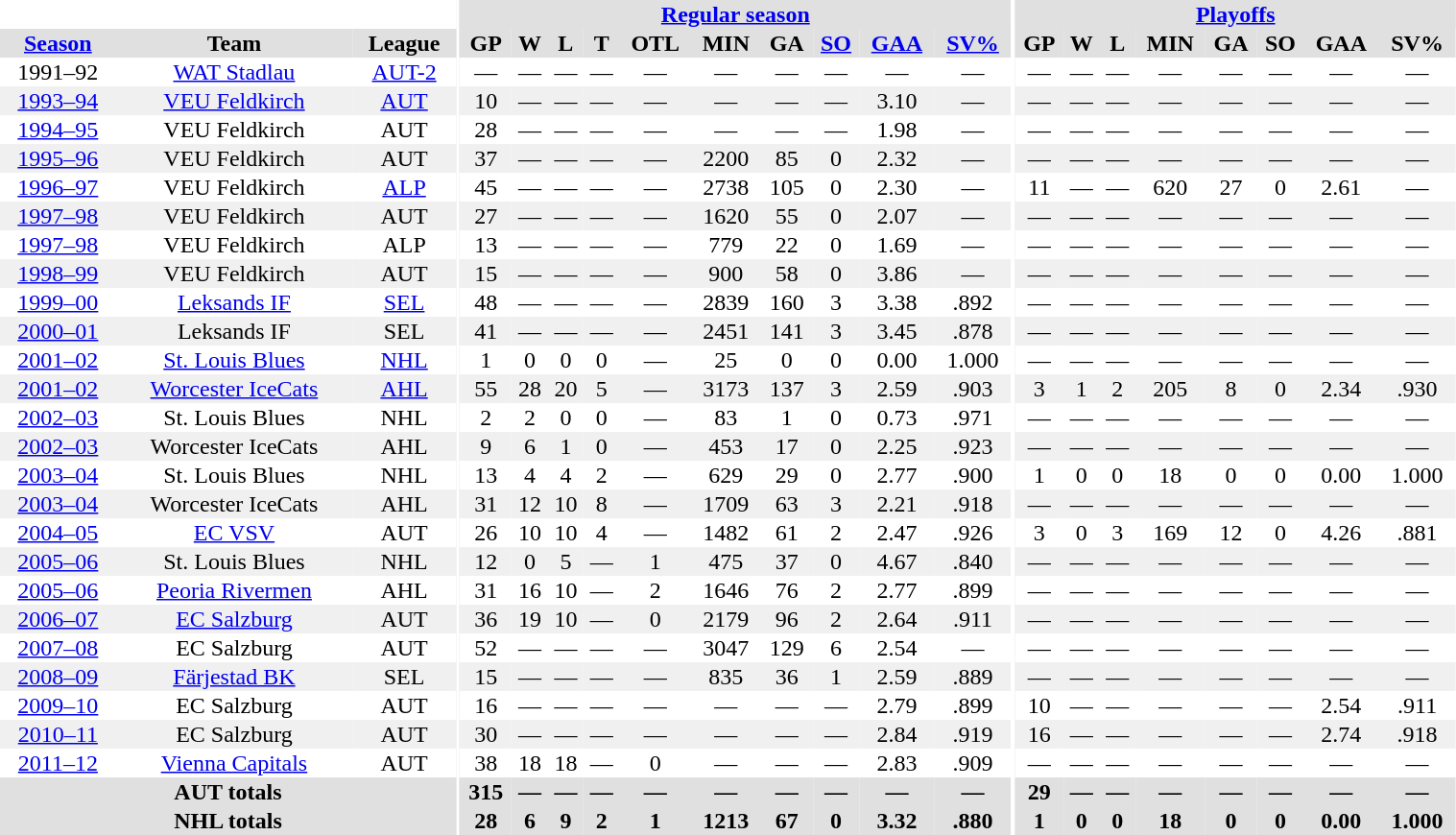<table border="0" cellpadding="1" cellspacing="0" style="width:80%; text-align:center;">
<tr bgcolor="#e0e0e0">
<th colspan="3" bgcolor="#ffffff"></th>
<th rowspan="99" bgcolor="#ffffff"></th>
<th colspan="10" bgcolor="#e0e0e0"><a href='#'>Regular season</a></th>
<th rowspan="99" bgcolor="#ffffff"></th>
<th colspan="8" bgcolor="#e0e0e0"><a href='#'>Playoffs</a></th>
</tr>
<tr bgcolor="#e0e0e0">
<th><a href='#'>Season</a></th>
<th>Team</th>
<th>League</th>
<th>GP</th>
<th>W</th>
<th>L</th>
<th>T</th>
<th>OTL</th>
<th>MIN</th>
<th>GA</th>
<th><a href='#'>SO</a></th>
<th><a href='#'>GAA</a></th>
<th><a href='#'>SV%</a></th>
<th>GP</th>
<th>W</th>
<th>L</th>
<th>MIN</th>
<th>GA</th>
<th>SO</th>
<th>GAA</th>
<th>SV%</th>
</tr>
<tr>
<td>1991–92</td>
<td><a href='#'>WAT Stadlau</a></td>
<td><a href='#'>AUT-2</a></td>
<td>—</td>
<td>—</td>
<td>—</td>
<td>—</td>
<td>—</td>
<td>—</td>
<td>—</td>
<td>—</td>
<td>—</td>
<td>—</td>
<td>—</td>
<td>—</td>
<td>—</td>
<td>—</td>
<td>—</td>
<td>—</td>
<td>—</td>
<td>—</td>
</tr>
<tr bgcolor="#f0f0f0">
<td><a href='#'>1993–94</a></td>
<td><a href='#'>VEU Feldkirch</a></td>
<td><a href='#'>AUT</a></td>
<td>10</td>
<td>—</td>
<td>—</td>
<td>—</td>
<td>—</td>
<td>—</td>
<td>—</td>
<td>—</td>
<td>3.10</td>
<td>—</td>
<td>—</td>
<td>—</td>
<td>—</td>
<td>—</td>
<td>—</td>
<td>—</td>
<td>—</td>
<td>—</td>
</tr>
<tr>
<td><a href='#'>1994–95</a></td>
<td>VEU Feldkirch</td>
<td>AUT</td>
<td>28</td>
<td>—</td>
<td>—</td>
<td>—</td>
<td>—</td>
<td>—</td>
<td>—</td>
<td>—</td>
<td>1.98</td>
<td>—</td>
<td>—</td>
<td>—</td>
<td>—</td>
<td>—</td>
<td>—</td>
<td>—</td>
<td>—</td>
<td>—</td>
</tr>
<tr bgcolor="#f0f0f0">
<td><a href='#'>1995–96</a></td>
<td>VEU Feldkirch</td>
<td>AUT</td>
<td>37</td>
<td>—</td>
<td>—</td>
<td>—</td>
<td>—</td>
<td>2200</td>
<td>85</td>
<td>0</td>
<td>2.32</td>
<td>—</td>
<td>—</td>
<td>—</td>
<td>—</td>
<td>—</td>
<td>—</td>
<td>—</td>
<td>—</td>
<td>—</td>
</tr>
<tr>
<td><a href='#'>1996–97</a></td>
<td>VEU Feldkirch</td>
<td><a href='#'>ALP</a></td>
<td>45</td>
<td>—</td>
<td>—</td>
<td>—</td>
<td>—</td>
<td>2738</td>
<td>105</td>
<td>0</td>
<td>2.30</td>
<td>—</td>
<td>11</td>
<td>—</td>
<td>—</td>
<td>620</td>
<td>27</td>
<td>0</td>
<td>2.61</td>
<td>—</td>
</tr>
<tr bgcolor="#f0f0f0">
<td><a href='#'>1997–98</a></td>
<td>VEU Feldkirch</td>
<td>AUT</td>
<td>27</td>
<td>—</td>
<td>—</td>
<td>—</td>
<td>—</td>
<td>1620</td>
<td>55</td>
<td>0</td>
<td>2.07</td>
<td>—</td>
<td>—</td>
<td>—</td>
<td>—</td>
<td>—</td>
<td>—</td>
<td>—</td>
<td>—</td>
<td>—</td>
</tr>
<tr>
<td><a href='#'>1997–98</a></td>
<td>VEU Feldkirch</td>
<td>ALP</td>
<td>13</td>
<td>—</td>
<td>—</td>
<td>—</td>
<td>—</td>
<td>779</td>
<td>22</td>
<td>0</td>
<td>1.69</td>
<td>—</td>
<td>—</td>
<td>—</td>
<td>—</td>
<td>—</td>
<td>—</td>
<td>—</td>
<td>—</td>
<td>—</td>
</tr>
<tr bgcolor="#f0f0f0">
<td><a href='#'>1998–99</a></td>
<td>VEU Feldkirch</td>
<td>AUT</td>
<td>15</td>
<td>—</td>
<td>—</td>
<td>—</td>
<td>—</td>
<td>900</td>
<td>58</td>
<td>0</td>
<td>3.86</td>
<td>—</td>
<td>—</td>
<td>—</td>
<td>—</td>
<td>—</td>
<td>—</td>
<td>—</td>
<td>—</td>
<td>—</td>
</tr>
<tr>
<td><a href='#'>1999–00</a></td>
<td><a href='#'>Leksands IF</a></td>
<td><a href='#'>SEL</a></td>
<td>48</td>
<td>—</td>
<td>—</td>
<td>—</td>
<td>—</td>
<td>2839</td>
<td>160</td>
<td>3</td>
<td>3.38</td>
<td>.892</td>
<td>—</td>
<td>—</td>
<td>—</td>
<td>—</td>
<td>—</td>
<td>—</td>
<td>—</td>
<td>—</td>
</tr>
<tr bgcolor="#f0f0f0">
<td><a href='#'>2000–01</a></td>
<td>Leksands IF</td>
<td>SEL</td>
<td>41</td>
<td>—</td>
<td>—</td>
<td>—</td>
<td>—</td>
<td>2451</td>
<td>141</td>
<td>3</td>
<td>3.45</td>
<td>.878</td>
<td>—</td>
<td>—</td>
<td>—</td>
<td>—</td>
<td>—</td>
<td>—</td>
<td>—</td>
<td>—</td>
</tr>
<tr>
<td><a href='#'>2001–02</a></td>
<td><a href='#'>St. Louis Blues</a></td>
<td><a href='#'>NHL</a></td>
<td>1</td>
<td>0</td>
<td>0</td>
<td>0</td>
<td>—</td>
<td>25</td>
<td>0</td>
<td>0</td>
<td>0.00</td>
<td>1.000</td>
<td>—</td>
<td>—</td>
<td>—</td>
<td>—</td>
<td>—</td>
<td>—</td>
<td>—</td>
<td>—</td>
</tr>
<tr bgcolor="#f0f0f0">
<td><a href='#'>2001–02</a></td>
<td><a href='#'>Worcester IceCats</a></td>
<td><a href='#'>AHL</a></td>
<td>55</td>
<td>28</td>
<td>20</td>
<td>5</td>
<td>—</td>
<td>3173</td>
<td>137</td>
<td>3</td>
<td>2.59</td>
<td>.903</td>
<td>3</td>
<td>1</td>
<td>2</td>
<td>205</td>
<td>8</td>
<td>0</td>
<td>2.34</td>
<td>.930</td>
</tr>
<tr>
<td><a href='#'>2002–03</a></td>
<td>St. Louis Blues</td>
<td>NHL</td>
<td>2</td>
<td>2</td>
<td>0</td>
<td>0</td>
<td>—</td>
<td>83</td>
<td>1</td>
<td>0</td>
<td>0.73</td>
<td>.971</td>
<td>—</td>
<td>—</td>
<td>—</td>
<td>—</td>
<td>—</td>
<td>—</td>
<td>—</td>
<td>—</td>
</tr>
<tr bgcolor="#f0f0f0">
<td><a href='#'>2002–03</a></td>
<td>Worcester IceCats</td>
<td>AHL</td>
<td>9</td>
<td>6</td>
<td>1</td>
<td>0</td>
<td>—</td>
<td>453</td>
<td>17</td>
<td>0</td>
<td>2.25</td>
<td>.923</td>
<td>—</td>
<td>—</td>
<td>—</td>
<td>—</td>
<td>—</td>
<td>—</td>
<td>—</td>
<td>—</td>
</tr>
<tr>
<td><a href='#'>2003–04</a></td>
<td>St. Louis Blues</td>
<td>NHL</td>
<td>13</td>
<td>4</td>
<td>4</td>
<td>2</td>
<td>—</td>
<td>629</td>
<td>29</td>
<td>0</td>
<td>2.77</td>
<td>.900</td>
<td>1</td>
<td>0</td>
<td>0</td>
<td>18</td>
<td>0</td>
<td>0</td>
<td>0.00</td>
<td>1.000</td>
</tr>
<tr bgcolor="#f0f0f0">
<td><a href='#'>2003–04</a></td>
<td>Worcester IceCats</td>
<td>AHL</td>
<td>31</td>
<td>12</td>
<td>10</td>
<td>8</td>
<td>—</td>
<td>1709</td>
<td>63</td>
<td>3</td>
<td>2.21</td>
<td>.918</td>
<td>—</td>
<td>—</td>
<td>—</td>
<td>—</td>
<td>—</td>
<td>—</td>
<td>—</td>
<td>—</td>
</tr>
<tr>
<td><a href='#'>2004–05</a></td>
<td><a href='#'>EC VSV</a></td>
<td>AUT</td>
<td>26</td>
<td>10</td>
<td>10</td>
<td>4</td>
<td>—</td>
<td>1482</td>
<td>61</td>
<td>2</td>
<td>2.47</td>
<td>.926</td>
<td>3</td>
<td>0</td>
<td>3</td>
<td>169</td>
<td>12</td>
<td>0</td>
<td>4.26</td>
<td>.881</td>
</tr>
<tr bgcolor="#f0f0f0">
<td><a href='#'>2005–06</a></td>
<td>St. Louis Blues</td>
<td>NHL</td>
<td>12</td>
<td>0</td>
<td>5</td>
<td>—</td>
<td>1</td>
<td>475</td>
<td>37</td>
<td>0</td>
<td>4.67</td>
<td>.840</td>
<td>—</td>
<td>—</td>
<td>—</td>
<td>—</td>
<td>—</td>
<td>—</td>
<td>—</td>
<td>—</td>
</tr>
<tr>
<td><a href='#'>2005–06</a></td>
<td><a href='#'>Peoria Rivermen</a></td>
<td>AHL</td>
<td>31</td>
<td>16</td>
<td>10</td>
<td>—</td>
<td>2</td>
<td>1646</td>
<td>76</td>
<td>2</td>
<td>2.77</td>
<td>.899</td>
<td>—</td>
<td>—</td>
<td>—</td>
<td>—</td>
<td>—</td>
<td>—</td>
<td>—</td>
<td>—</td>
</tr>
<tr bgcolor="#f0f0f0">
<td><a href='#'>2006–07</a></td>
<td><a href='#'>EC Salzburg</a></td>
<td>AUT</td>
<td>36</td>
<td>19</td>
<td>10</td>
<td>—</td>
<td>0</td>
<td>2179</td>
<td>96</td>
<td>2</td>
<td>2.64</td>
<td>.911</td>
<td>—</td>
<td>—</td>
<td>—</td>
<td>—</td>
<td>—</td>
<td>—</td>
<td>—</td>
<td>—</td>
</tr>
<tr>
<td><a href='#'>2007–08</a></td>
<td>EC Salzburg</td>
<td>AUT</td>
<td>52</td>
<td>—</td>
<td>—</td>
<td>—</td>
<td>—</td>
<td>3047</td>
<td>129</td>
<td>6</td>
<td>2.54</td>
<td>—</td>
<td>—</td>
<td>—</td>
<td>—</td>
<td>—</td>
<td>—</td>
<td>—</td>
<td>—</td>
<td>—</td>
</tr>
<tr bgcolor="#f0f0f0">
<td><a href='#'>2008–09</a></td>
<td><a href='#'>Färjestad BK</a></td>
<td>SEL</td>
<td>15</td>
<td>—</td>
<td>—</td>
<td>—</td>
<td>—</td>
<td>835</td>
<td>36</td>
<td>1</td>
<td>2.59</td>
<td>.889</td>
<td>—</td>
<td>—</td>
<td>—</td>
<td>—</td>
<td>—</td>
<td>—</td>
<td>—</td>
<td>—</td>
</tr>
<tr>
<td><a href='#'>2009–10</a></td>
<td>EC Salzburg</td>
<td>AUT</td>
<td>16</td>
<td>—</td>
<td>—</td>
<td>—</td>
<td>—</td>
<td>—</td>
<td>—</td>
<td>—</td>
<td>2.79</td>
<td>.899</td>
<td>10</td>
<td>—</td>
<td>—</td>
<td>—</td>
<td>—</td>
<td>—</td>
<td>2.54</td>
<td>.911</td>
</tr>
<tr bgcolor="#f0f0f0">
<td><a href='#'>2010–11</a></td>
<td>EC Salzburg</td>
<td>AUT</td>
<td>30</td>
<td>—</td>
<td>—</td>
<td>—</td>
<td>—</td>
<td>—</td>
<td>—</td>
<td>—</td>
<td>2.84</td>
<td>.919</td>
<td>16</td>
<td>—</td>
<td>—</td>
<td>—</td>
<td>—</td>
<td>—</td>
<td>2.74</td>
<td>.918</td>
</tr>
<tr>
<td><a href='#'>2011–12</a></td>
<td><a href='#'>Vienna Capitals</a></td>
<td>AUT</td>
<td>38</td>
<td>18</td>
<td>18</td>
<td>—</td>
<td>0</td>
<td>—</td>
<td>—</td>
<td>—</td>
<td>2.83</td>
<td>.909</td>
<td>—</td>
<td>—</td>
<td>—</td>
<td>—</td>
<td>—</td>
<td>—</td>
<td>—</td>
<td>—</td>
</tr>
<tr bgcolor="#e0e0e0">
<th colspan=3>AUT totals</th>
<th>315</th>
<th>—</th>
<th>—</th>
<th>—</th>
<th>—</th>
<th>—</th>
<th>—</th>
<th>—</th>
<th>—</th>
<th>—</th>
<th>29</th>
<th>—</th>
<th>—</th>
<th>—</th>
<th>—</th>
<th>—</th>
<th>—</th>
<th>—</th>
</tr>
<tr bgcolor="#e0e0e0">
<th colspan=3>NHL totals</th>
<th>28</th>
<th>6</th>
<th>9</th>
<th>2</th>
<th>1</th>
<th>1213</th>
<th>67</th>
<th>0</th>
<th>3.32</th>
<th>.880</th>
<th>1</th>
<th>0</th>
<th>0</th>
<th>18</th>
<th>0</th>
<th>0</th>
<th>0.00</th>
<th>1.000</th>
</tr>
</table>
